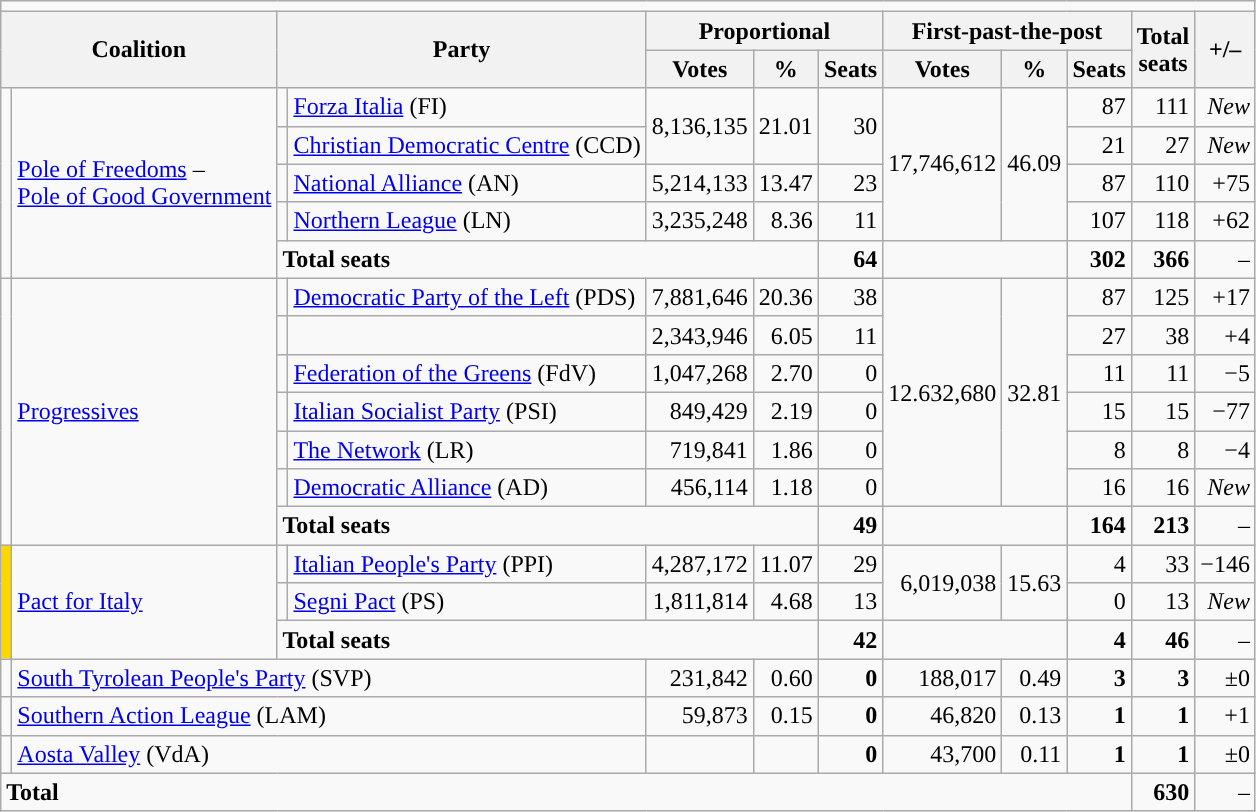<table class="wikitable" style="text-align:right">
<tr>
<td colspan="12" style="text-align:center"></td>
</tr>
<tr>
<th align=left colspan=2 rowspan=2>Coalition</th>
<th colspan=2 rowspan=2>Party</th>
<th colspan="3" align="center" valign=top>Proportional</th>
<th colspan="3" align="center" valign=top>First-past-the-post</th>
<th align=left rowspan=2><strong>Total <br> seats</strong></th>
<th align=left rowspan=2>+/–</th>
</tr>
<tr>
<th style="background-color:" align="center" valign=bottom>Votes</th>
<th style="background-color:" align="center" valign=bottom>%</th>
<th style="background-color:" align="center" valign=bottom>Seats</th>
<th style="background-color:" align="center" valign=bottom>Votes</th>
<th style="background-color:" align="center" valign=bottom>%</th>
<th style="background-color:" align="center" valign=bottom>Seats</th>
</tr>
<tr>
<td rowspan="5"></td>
<td style="text-align:left;" rowspan="5"><a href='#'>Pole of Freedoms</a> –<br><a href='#'>Pole of Good Government</a></td>
<td></td>
<td align=left><a href='#'>Forza Italia</a> (FI)</td>
<td rowspan="2">8,136,135</td>
<td rowspan="2">21.01</td>
<td rowspan="2">30</td>
<td rowspan="4">17,746,612</td>
<td rowspan="4">46.09</td>
<td>87</td>
<td>111</td>
<td><em>New</em></td>
</tr>
<tr>
<td></td>
<td align=left><a href='#'>Christian Democratic Centre</a> (CCD)</td>
<td>21</td>
<td>27</td>
<td><em>New</em></td>
</tr>
<tr>
<td></td>
<td align=left><a href='#'>National Alliance</a> (AN)</td>
<td>5,214,133</td>
<td>13.47</td>
<td>23</td>
<td>87</td>
<td>110</td>
<td><span>+75 </span></td>
</tr>
<tr>
<td></td>
<td align=left><a href='#'>Northern League</a> (LN)</td>
<td>3,235,248</td>
<td>8.36</td>
<td>11</td>
<td>107</td>
<td>118</td>
<td><span>+62</span></td>
</tr>
<tr>
<td colspan=4 align=left><strong>Total seats</strong></td>
<td><strong>64</strong></td>
<td colspan="2"></td>
<td><strong>302</strong></td>
<td><strong>366</strong></td>
<td>–</td>
</tr>
<tr>
<td rowspan="7" style="background:"></td>
<td style="text-align:left;" rowspan="7"><a href='#'>Progressives</a></td>
<td></td>
<td align=left><a href='#'>Democratic Party of the Left</a> (PDS)</td>
<td>7,881,646</td>
<td>20.36</td>
<td>38</td>
<td rowspan="6">12.632,680</td>
<td rowspan="6">32.81</td>
<td>87</td>
<td>125</td>
<td><span>+17 </span></td>
</tr>
<tr>
<td></td>
<td align=left></td>
<td>2,343,946</td>
<td>6.05</td>
<td>11</td>
<td>27</td>
<td>38</td>
<td><span>+4 </span></td>
</tr>
<tr>
<td></td>
<td align=left><a href='#'>Federation of the Greens</a> (FdV)</td>
<td>1,047,268</td>
<td>2.70</td>
<td>0</td>
<td>11</td>
<td>11</td>
<td><span>−5 </span></td>
</tr>
<tr>
<td></td>
<td align=left><a href='#'>Italian Socialist Party</a> (PSI)</td>
<td>849,429</td>
<td>2.19</td>
<td>0</td>
<td>15</td>
<td>15</td>
<td><span>−77 </span></td>
</tr>
<tr>
<td></td>
<td align=left><a href='#'>The Network</a> (LR)</td>
<td>719,841</td>
<td>1.86</td>
<td>0</td>
<td>8</td>
<td>8</td>
<td><span>−4</span></td>
</tr>
<tr>
<td></td>
<td align=left><a href='#'>Democratic Alliance</a> (AD)</td>
<td>456,114</td>
<td>1.18</td>
<td>0</td>
<td>16</td>
<td>16</td>
<td><em>New</em></td>
</tr>
<tr>
<td colspan=4 align=left><strong>Total seats</strong></td>
<td><strong>49</strong></td>
<td colspan="2"></td>
<td><strong>164</strong></td>
<td><strong>213</strong></td>
<td>–</td>
</tr>
<tr>
<td rowspan="3" style="background:gold;"></td>
<td style="text-align:left;" rowspan="3"><a href='#'>Pact for Italy</a></td>
<td></td>
<td align=left><a href='#'>Italian People's Party</a> (PPI)</td>
<td>4,287,172</td>
<td>11.07</td>
<td>29</td>
<td rowspan="2">6,019,038</td>
<td rowspan="2">15.63</td>
<td>4</td>
<td>33</td>
<td><span>−146</span></td>
</tr>
<tr>
<td></td>
<td align=left><a href='#'>Segni Pact</a> (PS)</td>
<td>1,811,814</td>
<td>4.68</td>
<td>13</td>
<td>0</td>
<td>13</td>
<td><em>New</em></td>
</tr>
<tr>
<td colspan=4 align=left><strong>Total seats</strong></td>
<td><strong>42</strong></td>
<td colspan="2"></td>
<td><strong>4</strong></td>
<td><strong>46</strong></td>
<td>–</td>
</tr>
<tr>
<td></td>
<td colspan="3" align=left><a href='#'>South Tyrolean People's Party</a> (SVP)</td>
<td>231,842</td>
<td>0.60</td>
<td><strong>0</strong></td>
<td>188,017</td>
<td>0.49</td>
<td><strong>3</strong></td>
<td><strong>3</strong></td>
<td>±0</td>
</tr>
<tr>
<td></td>
<td colspan="3" align=left><a href='#'>Southern Action League</a> (LAM)</td>
<td>59,873</td>
<td>0.15</td>
<td><strong>0</strong></td>
<td>46,820</td>
<td>0.13</td>
<td><strong>1</strong></td>
<td><strong>1</strong></td>
<td><span>+1</span></td>
</tr>
<tr>
<td></td>
<td colspan="3" align=left><a href='#'>Aosta Valley</a> (VdA)</td>
<td></td>
<td></td>
<td><strong>0</strong></td>
<td>43,700</td>
<td>0.11</td>
<td><strong>1</strong></td>
<td><strong>1</strong></td>
<td>±0</td>
</tr>
<tr>
<td colspan=10 align=left><strong>Total</strong></td>
<td><strong>630</strong></td>
<td>–</td>
</tr>
</table>
